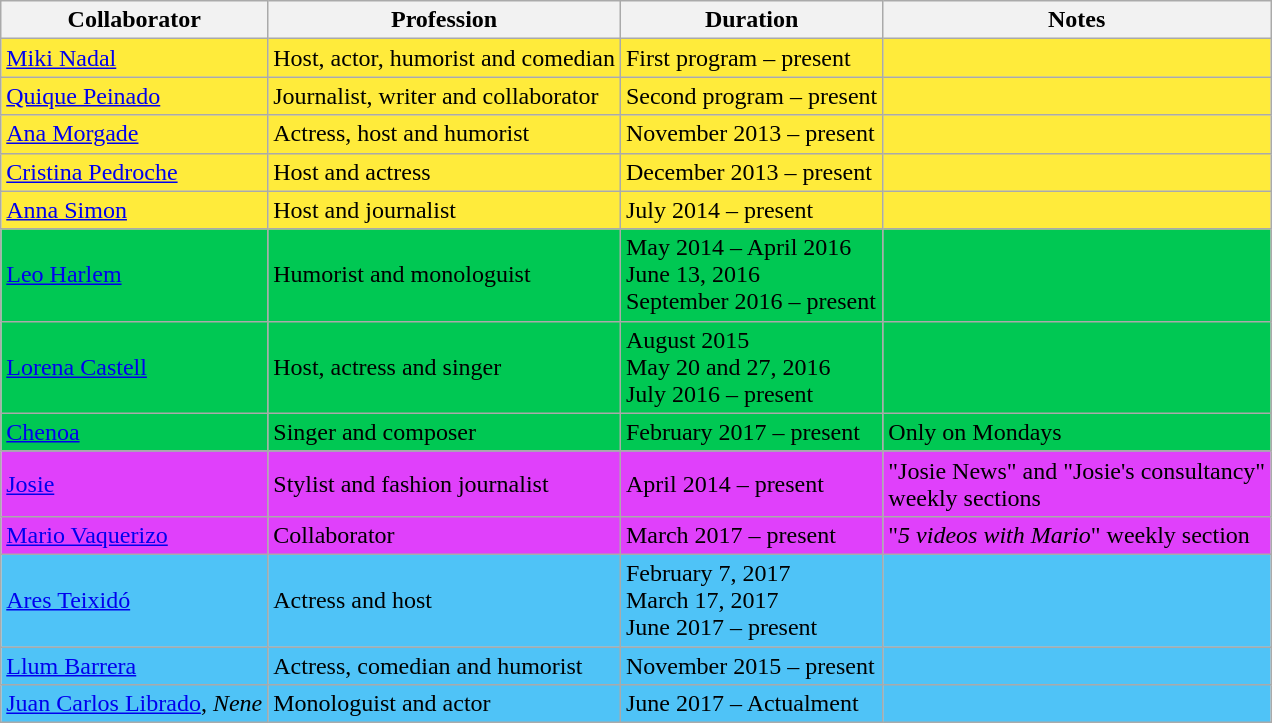<table class="wikitable">
<tr>
<th>Collaborator</th>
<th>Profession</th>
<th>Duration</th>
<th>Notes</th>
</tr>
<tr style="background:#ffeb3b;">
<td><a href='#'>Miki Nadal</a></td>
<td>Host, actor, humorist and comedian</td>
<td>First program – present</td>
<td></td>
</tr>
<tr style="background:#ffeb3b;">
<td><a href='#'>Quique Peinado</a></td>
<td>Journalist, writer and collaborator</td>
<td>Second program – present</td>
<td></td>
</tr>
<tr style="background:#ffeb3b;">
<td><a href='#'>Ana Morgade</a></td>
<td>Actress, host and humorist</td>
<td>November 2013 – present</td>
<td></td>
</tr>
<tr style="background:#ffeb3b;">
<td><a href='#'>Cristina Pedroche</a></td>
<td>Host and actress</td>
<td>December 2013 – present</td>
<td></td>
</tr>
<tr style="background:#ffeb3b;">
<td><a href='#'>Anna Simon</a></td>
<td>Host and journalist</td>
<td>July 2014 – present</td>
<td></td>
</tr>
<tr style="background:#00c853;">
<td><a href='#'>Leo Harlem</a></td>
<td>Humorist and monologuist</td>
<td>May 2014 – April 2016<br>June 13, 2016<br>September 2016 – present</td>
<td></td>
</tr>
<tr style="background:#00c853;">
<td><a href='#'>Lorena Castell</a></td>
<td>Host, actress and singer</td>
<td>August 2015<br>May 20 and 27, 2016<br>July 2016 – present</td>
<td></td>
</tr>
<tr style="background:#00c853;">
<td><a href='#'>Chenoa</a></td>
<td>Singer and composer</td>
<td>February 2017 – present</td>
<td>Only on Mondays</td>
</tr>
<tr style="background:#e040fb;">
<td><a href='#'>Josie</a></td>
<td>Stylist and fashion journalist</td>
<td>April 2014 – present</td>
<td>"Josie News" and "Josie's consultancy"<br>weekly sections</td>
</tr>
<tr style="background:#e040fb;">
<td><a href='#'>Mario Vaquerizo</a></td>
<td>Collaborator</td>
<td>March 2017 – present</td>
<td>"<em>5 videos with Mario</em>" weekly section</td>
</tr>
<tr style="background:#4fc3f7;">
<td><a href='#'>Ares Teixidó</a></td>
<td>Actress and host</td>
<td>February 7, 2017<br>March 17, 2017<br>June 2017 – present</td>
<td></td>
</tr>
<tr style="background:#4fc3f7;">
<td><a href='#'>Llum Barrera</a></td>
<td>Actress, comedian and humorist</td>
<td>November 2015 – present</td>
<td></td>
</tr>
<tr style="background:#4fc3f7;">
<td><a href='#'>Juan Carlos Librado</a>, <em>Nene</em></td>
<td>Monologuist and actor</td>
<td>June 2017 – Actualment</td>
<td></td>
</tr>
</table>
